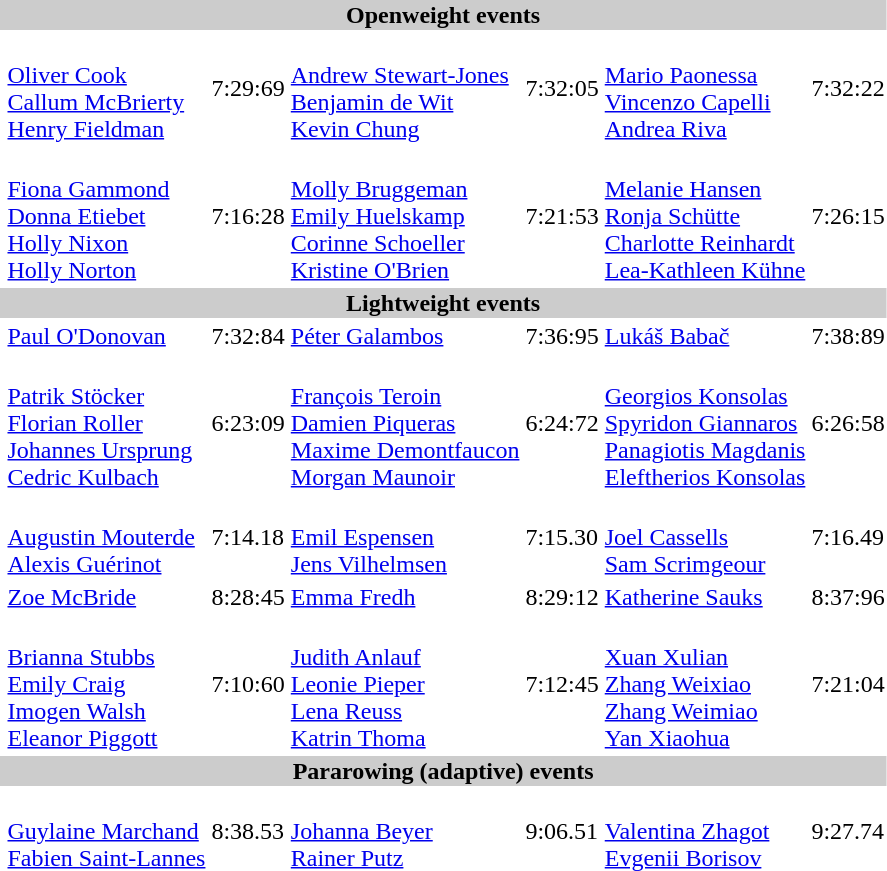<table>
<tr>
<th colspan="7" style="background-color:#CCC;">Openweight events</th>
</tr>
<tr>
<td><br></td>
<td><br><a href='#'>Oliver Cook</a><br><a href='#'>Callum McBrierty</a><br><a href='#'>Henry Fieldman</a></td>
<td>7:29:69</td>
<td><br><a href='#'>Andrew Stewart-Jones</a><br><a href='#'>Benjamin de Wit</a><br><a href='#'>Kevin Chung</a></td>
<td>7:32:05</td>
<td><br><a href='#'>Mario Paonessa</a><br><a href='#'>Vincenzo Capelli</a><br><a href='#'>Andrea Riva</a></td>
<td>7:32:22</td>
</tr>
<tr>
<td><br></td>
<td><br><a href='#'>Fiona Gammond</a><br><a href='#'>Donna Etiebet</a><br><a href='#'>Holly Nixon</a><br><a href='#'>Holly Norton</a></td>
<td>7:16:28</td>
<td><br><a href='#'>Molly Bruggeman</a><br><a href='#'>Emily Huelskamp</a><br><a href='#'>Corinne Schoeller</a><br><a href='#'>Kristine O'Brien</a></td>
<td>7:21:53</td>
<td><br><a href='#'>Melanie Hansen</a><br><a href='#'>Ronja Schütte</a><br><a href='#'>Charlotte Reinhardt</a><br><a href='#'>Lea-Kathleen Kühne</a></td>
<td>7:26:15</td>
</tr>
<tr>
<th colspan="7" style="background-color:#CCC;">Lightweight events</th>
</tr>
<tr>
<td><br></td>
<td><a href='#'>Paul O'Donovan</a><br></td>
<td>7:32:84</td>
<td><a href='#'>Péter Galambos</a><br></td>
<td>7:36:95</td>
<td><a href='#'>Lukáš Babač</a><br></td>
<td>7:38:89</td>
</tr>
<tr>
<td><br></td>
<td><br><a href='#'>Patrik Stöcker</a><br><a href='#'>Florian Roller</a><br><a href='#'>Johannes Ursprung</a><br><a href='#'>Cedric Kulbach</a></td>
<td>6:23:09</td>
<td><br><a href='#'>François Teroin</a><br><a href='#'>Damien Piqueras</a><br><a href='#'>Maxime Demontfaucon</a><br><a href='#'>Morgan Maunoir</a></td>
<td>6:24:72</td>
<td><br><a href='#'>Georgios Konsolas</a><br><a href='#'>Spyridon Giannaros</a><br><a href='#'>Panagiotis Magdanis</a><br><a href='#'>Eleftherios Konsolas</a></td>
<td>6:26:58</td>
</tr>
<tr>
<td><br></td>
<td><br><a href='#'>Augustin Mouterde</a><br><a href='#'>Alexis Guérinot</a></td>
<td>7:14.18</td>
<td><br><a href='#'>Emil Espensen</a><br><a href='#'>Jens Vilhelmsen</a></td>
<td>7:15.30</td>
<td><br><a href='#'>Joel Cassells</a><br><a href='#'>Sam Scrimgeour</a></td>
<td>7:16.49</td>
</tr>
<tr>
<td><br></td>
<td><a href='#'>Zoe McBride</a><br></td>
<td>8:28:45</td>
<td><a href='#'>Emma Fredh</a><br></td>
<td>8:29:12</td>
<td><a href='#'>Katherine Sauks</a><br></td>
<td>8:37:96</td>
</tr>
<tr>
<td><br></td>
<td><br><a href='#'>Brianna Stubbs</a><br><a href='#'>Emily Craig</a><br><a href='#'>Imogen Walsh</a><br><a href='#'>Eleanor Piggott</a></td>
<td>7:10:60</td>
<td><br><a href='#'>Judith Anlauf</a><br><a href='#'>Leonie Pieper</a><br><a href='#'>Lena Reuss</a><br><a href='#'>Katrin Thoma</a></td>
<td>7:12:45</td>
<td><br><a href='#'>Xuan Xulian</a><br><a href='#'>Zhang Weixiao</a><br><a href='#'>Zhang Weimiao</a><br><a href='#'>Yan Xiaohua</a></td>
<td>7:21:04</td>
</tr>
<tr>
<th colspan="7" style="background-color:#CCC;">Pararowing (adaptive) events</th>
</tr>
<tr>
<td><br></td>
<td><br><a href='#'>Guylaine Marchand</a><br><a href='#'>Fabien Saint-Lannes</a></td>
<td>8:38.53</td>
<td><br><a href='#'>Johanna Beyer</a><br><a href='#'>Rainer Putz</a></td>
<td>9:06.51</td>
<td><br><a href='#'>Valentina Zhagot</a><br><a href='#'>Evgenii Borisov</a></td>
<td>9:27.74</td>
</tr>
</table>
